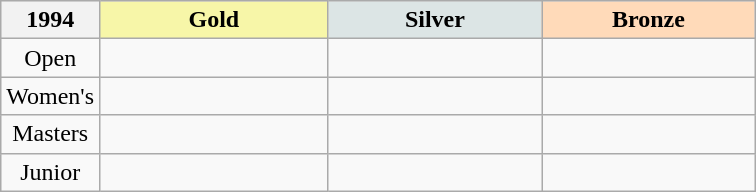<table class="wikitable sortable">
<tr bgcolor="#efefef" align="left">
<th Year>1994</th>
<th width=145 style="background-color: #F7F6A8;"> Gold</th>
<th width=135 style="background-color: #DCE5E5;"> Silver</th>
<th width=135 style="background-color: #FFDAB9;"> Bronze</th>
</tr>
<tr>
<td align="center">Open</td>
<td></td>
<td></td>
<td></td>
</tr>
<tr>
<td align="center">Women's</td>
<td></td>
<td></td>
<td></td>
</tr>
<tr>
<td align="center">Masters</td>
<td></td>
<td></td>
<td></td>
</tr>
<tr>
<td align="center">Junior</td>
<td></td>
<td></td>
<td></td>
</tr>
</table>
